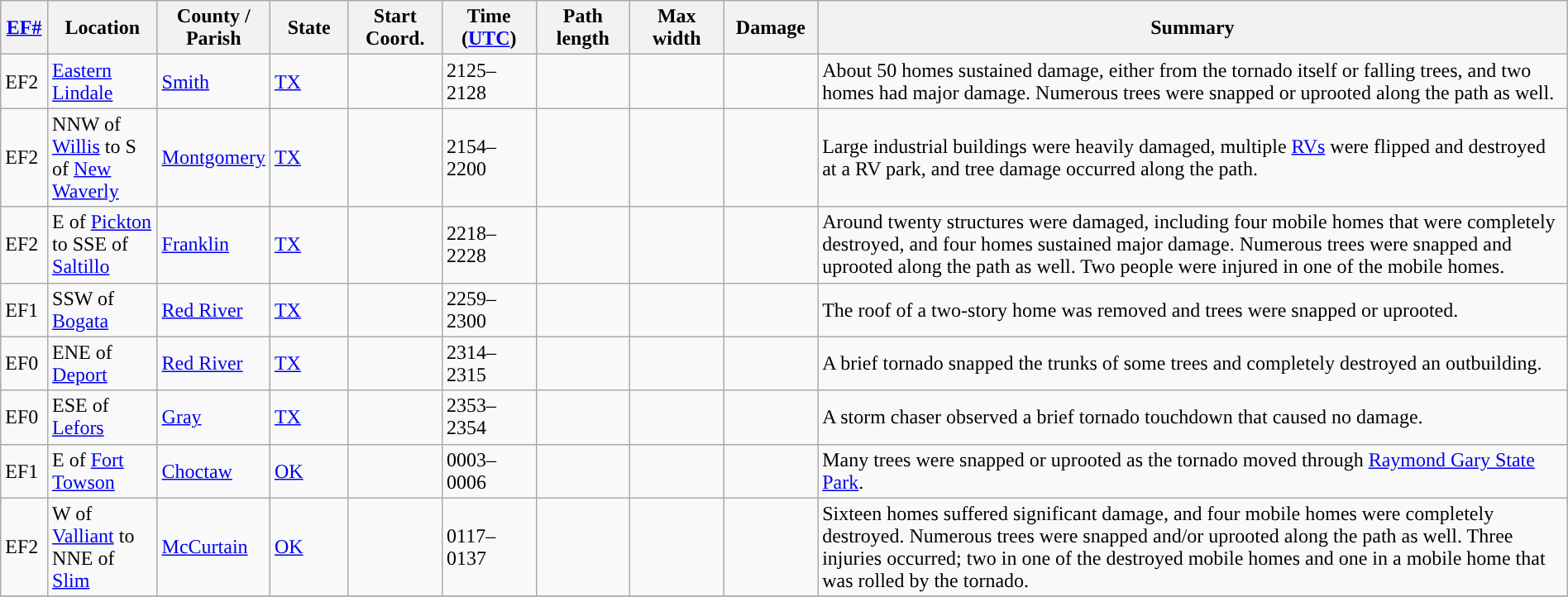<table class="wikitable sortable" style="width:100%;">
<tr>
<th scope="col"  style="width:3%; text-align:center;"><a href='#'>EF#</a></th>
<th scope="col"  style="width:7%; text-align:center;" class="unsortable">Location</th>
<th scope="col"  style="width:6%; text-align:center;" class="unsortable">County / Parish</th>
<th scope="col"  style="width:5%; text-align:center;">State</th>
<th scope="col"  style="width:6%; text-align:center;">Start Coord.</th>
<th scope="col"  style="width:6%; text-align:center;">Time (<a href='#'>UTC</a>)</th>
<th scope="col"  style="width:6%; text-align:center;">Path length</th>
<th scope="col"  style="width:6%; text-align:center;">Max width</th>
<th scope="col"  style="width:6%; text-align:center;">Damage</th>
<th scope="col" class="unsortable" style="width:48%; text-align:center;">Summary</th>
</tr>
<tr>
<td>EF2</td>
<td><a href='#'>Eastern Lindale</a></td>
<td><a href='#'>Smith</a></td>
<td><a href='#'>TX</a></td>
<td></td>
<td>2125–2128</td>
<td></td>
<td></td>
<td></td>
<td>About 50 homes sustained damage, either from the tornado itself or falling trees, and two homes had major damage. Numerous trees were snapped or uprooted along the path as well.</td>
</tr>
<tr>
<td>EF2</td>
<td>NNW of <a href='#'>Willis</a> to S of <a href='#'>New Waverly</a></td>
<td><a href='#'>Montgomery</a></td>
<td><a href='#'>TX</a></td>
<td></td>
<td>2154–2200</td>
<td></td>
<td></td>
<td></td>
<td>Large industrial buildings were heavily damaged, multiple <a href='#'>RVs</a> were flipped and destroyed at a RV park, and tree damage occurred along the path.</td>
</tr>
<tr>
<td>EF2</td>
<td>E of <a href='#'>Pickton</a> to SSE of <a href='#'>Saltillo</a></td>
<td><a href='#'>Franklin</a></td>
<td><a href='#'>TX</a></td>
<td></td>
<td>2218–2228</td>
<td></td>
<td></td>
<td></td>
<td>Around twenty structures were damaged, including four mobile homes that were completely destroyed, and four homes sustained major damage. Numerous trees were snapped and uprooted along the path as well. Two people were injured in one of the mobile homes.</td>
</tr>
<tr>
<td>EF1</td>
<td>SSW of <a href='#'>Bogata</a></td>
<td><a href='#'>Red River</a></td>
<td><a href='#'>TX</a></td>
<td></td>
<td>2259–2300</td>
<td></td>
<td></td>
<td></td>
<td>The roof of a two-story home was removed and trees were snapped or uprooted.</td>
</tr>
<tr>
<td>EF0</td>
<td>ENE of <a href='#'>Deport</a></td>
<td><a href='#'>Red River</a></td>
<td><a href='#'>TX</a></td>
<td></td>
<td>2314–2315</td>
<td></td>
<td></td>
<td></td>
<td>A brief tornado snapped the trunks of some trees and completely destroyed an outbuilding.</td>
</tr>
<tr>
<td>EF0</td>
<td>ESE of <a href='#'>Lefors</a></td>
<td><a href='#'>Gray</a></td>
<td><a href='#'>TX</a></td>
<td></td>
<td>2353–2354</td>
<td></td>
<td></td>
<td></td>
<td>A storm chaser observed a brief tornado touchdown that caused no damage.</td>
</tr>
<tr>
<td>EF1</td>
<td>E of <a href='#'>Fort Towson</a></td>
<td><a href='#'>Choctaw</a></td>
<td><a href='#'>OK</a></td>
<td></td>
<td>0003–0006</td>
<td></td>
<td></td>
<td></td>
<td>Many trees were snapped or uprooted as the tornado moved through <a href='#'>Raymond Gary State Park</a>.</td>
</tr>
<tr>
<td>EF2</td>
<td>W of <a href='#'>Valliant</a> to NNE of <a href='#'>Slim</a></td>
<td><a href='#'>McCurtain</a></td>
<td><a href='#'>OK</a></td>
<td></td>
<td>0117–0137</td>
<td></td>
<td></td>
<td></td>
<td>Sixteen homes suffered significant damage, and four mobile homes were completely destroyed. Numerous trees were snapped and/or uprooted along the path as well. Three injuries occurred; two in one of the destroyed mobile homes and one in a mobile home that was rolled by the tornado.</td>
</tr>
<tr>
</tr>
</table>
